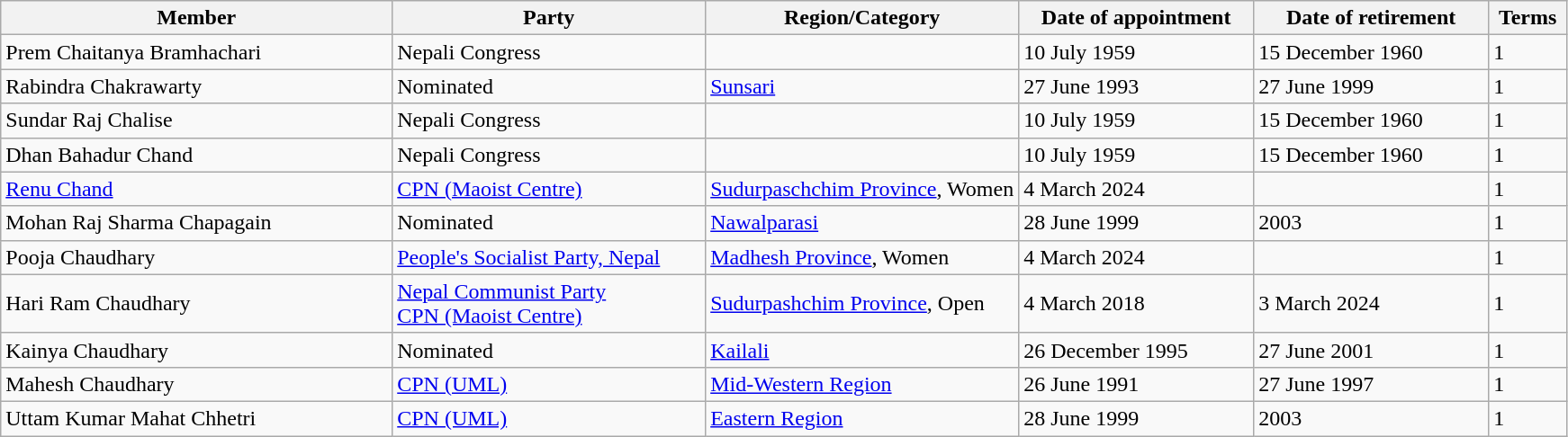<table class="wikitable sortable">
<tr>
<th style="width: 25%;">Member</th>
<th style="width: 20%;">Party</th>
<th style="width: 20%;">Region/Category</th>
<th style="width: 15%;">Date of appointment</th>
<th style="width: 15%;">Date of retirement</th>
<th style="width: 5%;">Terms</th>
</tr>
<tr>
<td>Prem Chaitanya Bramhachari</td>
<td>Nepali Congress</td>
<td></td>
<td>10 July 1959</td>
<td>15 December 1960</td>
<td>1</td>
</tr>
<tr>
<td>Rabindra Chakrawarty</td>
<td>Nominated</td>
<td><a href='#'>Sunsari</a></td>
<td>27 June 1993</td>
<td>27 June 1999</td>
<td>1</td>
</tr>
<tr>
<td>Sundar Raj Chalise</td>
<td>Nepali Congress</td>
<td></td>
<td>10 July 1959</td>
<td>15 December 1960</td>
<td>1</td>
</tr>
<tr>
<td>Dhan Bahadur Chand</td>
<td>Nepali Congress</td>
<td></td>
<td>10 July 1959</td>
<td>15 December 1960</td>
<td>1</td>
</tr>
<tr>
<td><a href='#'>Renu Chand</a></td>
<td><a href='#'>CPN (Maoist Centre)</a></td>
<td><a href='#'>Sudurpaschchim Province</a>, Women</td>
<td>4 March 2024</td>
<td></td>
<td>1</td>
</tr>
<tr>
<td>Mohan Raj Sharma Chapagain</td>
<td>Nominated</td>
<td><a href='#'>Nawalparasi</a></td>
<td>28 June 1999</td>
<td>2003</td>
<td>1</td>
</tr>
<tr>
<td>Pooja Chaudhary</td>
<td><a href='#'>People's Socialist Party, Nepal</a></td>
<td><a href='#'>Madhesh Province</a>, Women</td>
<td>4 March 2024</td>
<td></td>
<td>1</td>
</tr>
<tr>
<td>Hari Ram Chaudhary</td>
<td><a href='#'>Nepal Communist Party</a><br><a href='#'>CPN (Maoist Centre)</a></td>
<td><a href='#'>Sudurpashchim Province</a>, Open</td>
<td>4 March 2018</td>
<td>3 March 2024</td>
<td>1</td>
</tr>
<tr>
<td>Kainya Chaudhary</td>
<td>Nominated</td>
<td><a href='#'>Kailali</a></td>
<td>26 December 1995</td>
<td>27 June 2001</td>
<td>1</td>
</tr>
<tr>
<td>Mahesh Chaudhary</td>
<td><a href='#'>CPN (UML)</a></td>
<td><a href='#'>Mid-Western Region</a></td>
<td>26 June 1991</td>
<td>27 June 1997</td>
<td>1</td>
</tr>
<tr>
<td>Uttam Kumar Mahat Chhetri</td>
<td><a href='#'>CPN (UML)</a></td>
<td><a href='#'>Eastern Region</a></td>
<td>28 June 1999</td>
<td>2003</td>
<td>1</td>
</tr>
</table>
